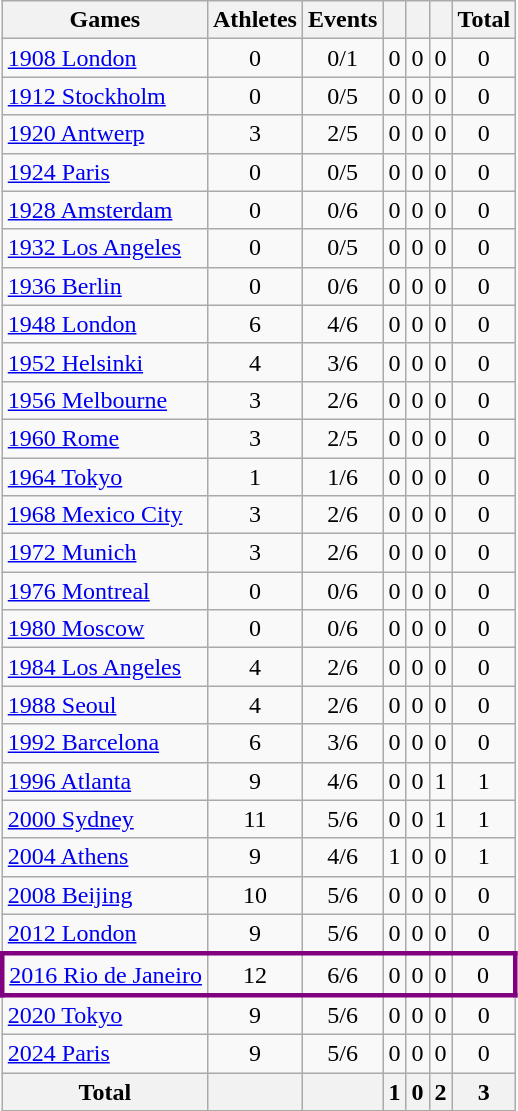<table class="wikitable sortable" style="text-align:center">
<tr>
<th>Games</th>
<th>Athletes</th>
<th>Events</th>
<th width:3em; font-weight:bold;"></th>
<th width:3em; font-weight:bold;"></th>
<th width:3em; font-weight:bold;"></th>
<th style="width:3; font-weight:bold;">Total</th>
</tr>
<tr>
<td align=left> <a href='#'>1908 London</a></td>
<td>0</td>
<td>0/1</td>
<td>0</td>
<td>0</td>
<td>0</td>
<td>0</td>
</tr>
<tr>
<td align=left> <a href='#'>1912 Stockholm</a></td>
<td>0</td>
<td>0/5</td>
<td>0</td>
<td>0</td>
<td>0</td>
<td>0</td>
</tr>
<tr>
<td align=left> <a href='#'>1920 Antwerp</a></td>
<td>3</td>
<td>2/5</td>
<td>0</td>
<td>0</td>
<td>0</td>
<td>0</td>
</tr>
<tr>
<td align=left> <a href='#'>1924 Paris</a></td>
<td>0</td>
<td>0/5</td>
<td>0</td>
<td>0</td>
<td>0</td>
<td>0</td>
</tr>
<tr>
<td align=left> <a href='#'>1928 Amsterdam</a></td>
<td>0</td>
<td>0/6</td>
<td>0</td>
<td>0</td>
<td>0</td>
<td>0</td>
</tr>
<tr>
<td align=left><a href='#'>1932 Los Angeles</a></td>
<td>0</td>
<td>0/5</td>
<td>0</td>
<td>0</td>
<td>0</td>
<td>0</td>
</tr>
<tr>
<td align=left> <a href='#'>1936 Berlin</a></td>
<td>0</td>
<td>0/6</td>
<td>0</td>
<td>0</td>
<td>0</td>
<td>0</td>
</tr>
<tr>
<td align=left> <a href='#'>1948 London</a></td>
<td>6</td>
<td>4/6</td>
<td>0</td>
<td>0</td>
<td>0</td>
<td>0</td>
</tr>
<tr>
<td align=left> <a href='#'>1952 Helsinki</a></td>
<td>4</td>
<td>3/6</td>
<td>0</td>
<td>0</td>
<td>0</td>
<td>0</td>
</tr>
<tr>
<td align=left>  <a href='#'>1956 Melbourne</a></td>
<td>3</td>
<td>2/6</td>
<td>0</td>
<td>0</td>
<td>0</td>
<td>0</td>
</tr>
<tr>
<td align=left> <a href='#'>1960 Rome</a></td>
<td>3</td>
<td>2/5</td>
<td>0</td>
<td>0</td>
<td>0</td>
<td>0</td>
</tr>
<tr>
<td align=left> <a href='#'>1964 Tokyo</a></td>
<td>1</td>
<td>1/6</td>
<td>0</td>
<td>0</td>
<td>0</td>
<td>0</td>
</tr>
<tr>
<td align=left> <a href='#'>1968 Mexico City</a></td>
<td>3</td>
<td>2/6</td>
<td>0</td>
<td>0</td>
<td>0</td>
<td>0</td>
</tr>
<tr>
<td align=left> <a href='#'>1972 Munich</a></td>
<td>3</td>
<td>2/6</td>
<td>0</td>
<td>0</td>
<td>0</td>
<td>0</td>
</tr>
<tr>
<td align=left> <a href='#'>1976 Montreal</a></td>
<td>0</td>
<td>0/6</td>
<td>0</td>
<td>0</td>
<td>0</td>
<td>0</td>
</tr>
<tr>
<td align=left> <a href='#'>1980 Moscow</a></td>
<td>0</td>
<td>0/6</td>
<td>0</td>
<td>0</td>
<td>0</td>
<td>0</td>
</tr>
<tr>
<td align=left><a href='#'>1984 Los Angeles</a></td>
<td>4</td>
<td>2/6</td>
<td>0</td>
<td>0</td>
<td>0</td>
<td>0</td>
</tr>
<tr>
<td align=left> <a href='#'>1988 Seoul</a></td>
<td>4</td>
<td>2/6</td>
<td>0</td>
<td>0</td>
<td>0</td>
<td>0</td>
</tr>
<tr>
<td align=left> <a href='#'>1992 Barcelona</a></td>
<td>6</td>
<td>3/6</td>
<td>0</td>
<td>0</td>
<td>0</td>
<td>0</td>
</tr>
<tr>
<td align=left> <a href='#'>1996 Atlanta</a></td>
<td>9</td>
<td>4/6</td>
<td>0</td>
<td>0</td>
<td>1</td>
<td>1</td>
</tr>
<tr>
<td align=left> <a href='#'>2000 Sydney</a></td>
<td>11</td>
<td>5/6</td>
<td>0</td>
<td>0</td>
<td>1</td>
<td>1</td>
</tr>
<tr>
<td align=left> <a href='#'>2004 Athens</a></td>
<td>9</td>
<td>4/6</td>
<td>1</td>
<td>0</td>
<td>0</td>
<td>1</td>
</tr>
<tr>
<td align=left> <a href='#'>2008 Beijing</a></td>
<td>10</td>
<td>5/6</td>
<td>0</td>
<td>0</td>
<td>0</td>
<td>0</td>
</tr>
<tr>
<td align=left> <a href='#'>2012 London</a></td>
<td>9</td>
<td>5/6</td>
<td>0</td>
<td>0</td>
<td>0</td>
<td>0</td>
</tr>
<tr align=center style="border: 3px solid purple">
<td align=left> <a href='#'>2016 Rio de Janeiro</a></td>
<td>12</td>
<td>6/6</td>
<td>0</td>
<td>0</td>
<td>0</td>
<td>0</td>
</tr>
<tr>
<td align=left> <a href='#'>2020 Tokyo</a></td>
<td>9</td>
<td>5/6</td>
<td>0</td>
<td>0</td>
<td>0</td>
<td>0</td>
</tr>
<tr>
<td align=left> <a href='#'>2024 Paris</a></td>
<td>9</td>
<td>5/6</td>
<td>0</td>
<td>0</td>
<td>0</td>
<td>0</td>
</tr>
<tr>
<th>Total</th>
<th></th>
<th></th>
<th>1</th>
<th>0</th>
<th>2</th>
<th>3</th>
</tr>
</table>
